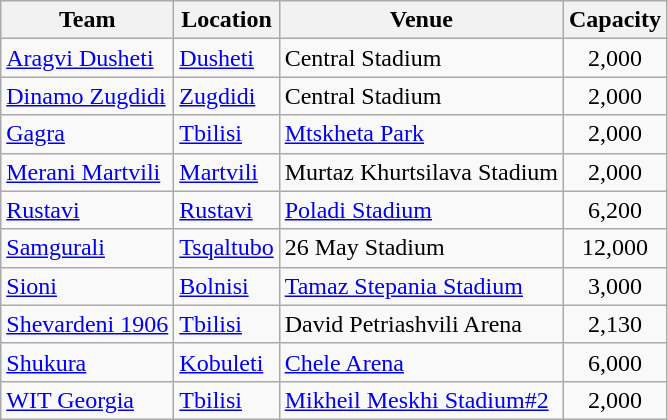<table class="wikitable sortable" border="1">
<tr>
<th>Team</th>
<th>Location</th>
<th>Venue</th>
<th>Capacity</th>
</tr>
<tr>
<td><a href='#'>Aragvi Dusheti</a></td>
<td><a href='#'>Dusheti</a></td>
<td>Central Stadium</td>
<td align="center">2,000</td>
</tr>
<tr>
<td><a href='#'>Dinamo Zugdidi</a></td>
<td><a href='#'>Zugdidi</a></td>
<td>Central Stadium</td>
<td align="center">2,000</td>
</tr>
<tr>
<td><a href='#'>Gagra</a></td>
<td><a href='#'>Tbilisi</a></td>
<td><a href='#'>Mtskheta Park</a></td>
<td align="center">2,000</td>
</tr>
<tr>
<td><a href='#'>Merani Martvili</a></td>
<td><a href='#'>Martvili</a></td>
<td>Murtaz Khurtsilava Stadium</td>
<td align="center">2,000</td>
</tr>
<tr>
<td><a href='#'>Rustavi</a></td>
<td><a href='#'>Rustavi</a></td>
<td><a href='#'>Poladi Stadium</a></td>
<td align="center">6,200</td>
</tr>
<tr>
<td><a href='#'>Samgurali</a></td>
<td><a href='#'>Tsqaltubo</a></td>
<td>26 May Stadium</td>
<td align="center">12,000</td>
</tr>
<tr>
<td><a href='#'>Sioni</a></td>
<td><a href='#'>Bolnisi</a></td>
<td><a href='#'>Tamaz Stepania Stadium</a></td>
<td align="center">3,000</td>
</tr>
<tr>
<td><a href='#'>Shevardeni 1906</a></td>
<td><a href='#'>Tbilisi</a></td>
<td>David Petriashvili Arena</td>
<td align="center">2,130</td>
</tr>
<tr>
<td><a href='#'>Shukura</a></td>
<td><a href='#'>Kobuleti</a></td>
<td><a href='#'>Chele Arena</a></td>
<td align="center">6,000</td>
</tr>
<tr>
<td><a href='#'>WIT Georgia</a></td>
<td><a href='#'>Tbilisi</a></td>
<td><a href='#'>Mikheil Meskhi Stadium#2</a></td>
<td align="center">2,000</td>
</tr>
</table>
